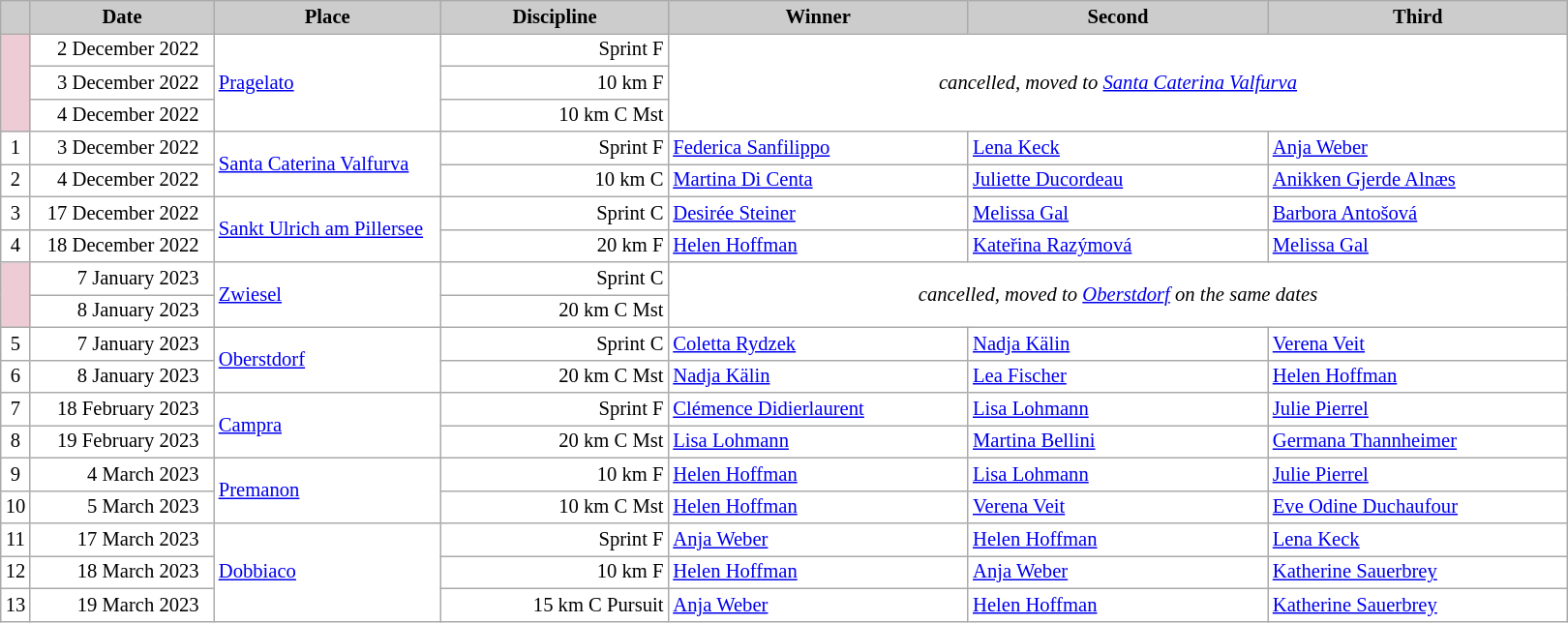<table class="wikitable plainrowheaders" style="background:#fff; font-size:86%; line-height:16px; border:grey solid 1px; border-collapse:collapse;">
<tr style="background:#ccc; text-align:center;">
<th scope="col" style="background:#ccc; width=30 px;"></th>
<th scope="col" style="background:#ccc; width:120px;">Date</th>
<th scope="col" style="background:#ccc; width:150px;">Place</th>
<th scope="col" style="background:#ccc; width:150px;">Discipline</th>
<th scope="col" style="background:#ccc; width:200px;">Winner</th>
<th scope="col" style="background:#ccc; width:200px;">Second</th>
<th scope="col" style="background:#ccc; width:200px;">Third</th>
</tr>
<tr>
<td rowspan=3 bgcolor="EDCCD5"></td>
<td align=right>2 December 2022  </td>
<td rowspan=3> <a href='#'>Pragelato</a></td>
<td align=right>Sprint F</td>
<td rowspan=3 colspan=3 align=center><em>cancelled, moved to <a href='#'>Santa Caterina Valfurva</a></em></td>
</tr>
<tr>
<td align=right>3 December 2022  </td>
<td align=right>10 km F</td>
</tr>
<tr>
<td align=right>4 December 2022  </td>
<td align=right>10 km C Mst</td>
</tr>
<tr>
<td align=center>1</td>
<td align=right>3 December 2022  </td>
<td rowspan=2> <a href='#'>Santa Caterina Valfurva</a></td>
<td align=right>Sprint F</td>
<td> <a href='#'>Federica Sanfilippo</a></td>
<td> <a href='#'>Lena Keck</a></td>
<td> <a href='#'>Anja Weber</a></td>
</tr>
<tr>
<td align=center>2</td>
<td align=right>4 December 2022  </td>
<td align=right>10 km C</td>
<td> <a href='#'>Martina Di Centa</a></td>
<td> <a href='#'>Juliette Ducordeau</a></td>
<td> <a href='#'>Anikken Gjerde Alnæs</a></td>
</tr>
<tr>
<td align=center>3</td>
<td align=right>17 December 2022  </td>
<td rowspan=2> <a href='#'>Sankt Ulrich am Pillersee</a></td>
<td align=right>Sprint C</td>
<td> <a href='#'>Desirée Steiner</a></td>
<td> <a href='#'>Melissa Gal</a></td>
<td> <a href='#'>Barbora Antošová</a></td>
</tr>
<tr>
<td align=center>4</td>
<td align=right>18 December 2022  </td>
<td align=right>20 km F</td>
<td> <a href='#'>Helen Hoffman</a></td>
<td> <a href='#'>Kateřina Razýmová</a></td>
<td> <a href='#'>Melissa Gal</a></td>
</tr>
<tr>
<td rowspan=2 bgcolor="EDCCD5"></td>
<td align=right>7 January 2023  </td>
<td rowspan=2> <a href='#'>Zwiesel</a></td>
<td align=right>Sprint C</td>
<td rowspan=2 colspan=3 align=center><em>cancelled, moved to <a href='#'>Oberstdorf</a> on the same dates</em></td>
</tr>
<tr>
<td align=right>8 January 2023  </td>
<td align=right>20 km C Mst</td>
</tr>
<tr>
<td align=center>5</td>
<td align=right>7 January 2023  </td>
<td rowspan=2> <a href='#'>Oberstdorf</a></td>
<td align=right>Sprint C</td>
<td> <a href='#'>Coletta Rydzek</a></td>
<td> <a href='#'>Nadja Kälin</a></td>
<td> <a href='#'>Verena Veit</a></td>
</tr>
<tr>
<td align=center>6</td>
<td align=right>8 January 2023  </td>
<td align=right>20 km C Mst</td>
<td> <a href='#'>Nadja Kälin</a></td>
<td> <a href='#'>Lea Fischer</a></td>
<td> <a href='#'>Helen Hoffman</a></td>
</tr>
<tr>
<td align=center>7</td>
<td align=right>18 February 2023  </td>
<td rowspan=2> <a href='#'>Campra</a></td>
<td align=right>Sprint F</td>
<td> <a href='#'>Clémence Didierlaurent</a></td>
<td> <a href='#'>Lisa Lohmann</a></td>
<td> <a href='#'>Julie Pierrel</a></td>
</tr>
<tr>
<td align=center>8</td>
<td align=right>19 February 2023  </td>
<td align=right>20 km C Mst</td>
<td> <a href='#'>Lisa Lohmann</a></td>
<td> <a href='#'>Martina Bellini</a></td>
<td> <a href='#'>Germana Thannheimer</a></td>
</tr>
<tr>
<td align=center>9</td>
<td align=right>4 March 2023  </td>
<td rowspan=2> <a href='#'>Premanon</a></td>
<td align=right>10 km F</td>
<td> <a href='#'>Helen Hoffman</a></td>
<td> <a href='#'>Lisa Lohmann</a></td>
<td> <a href='#'>Julie Pierrel</a></td>
</tr>
<tr>
<td align=center>10</td>
<td align=right>5 March 2023  </td>
<td align=right>10 km C Mst</td>
<td> <a href='#'>Helen Hoffman</a></td>
<td> <a href='#'>Verena Veit</a></td>
<td> <a href='#'>Eve Odine Duchaufour</a></td>
</tr>
<tr>
<td align=center>11</td>
<td align=right>17 March 2023  </td>
<td rowspan=3> <a href='#'>Dobbiaco</a></td>
<td align=right>Sprint F</td>
<td> <a href='#'>Anja Weber</a></td>
<td> <a href='#'>Helen Hoffman</a></td>
<td> <a href='#'>Lena Keck</a></td>
</tr>
<tr>
<td align=center>12</td>
<td align=right>18 March 2023  </td>
<td align=right>10 km F</td>
<td> <a href='#'>Helen Hoffman</a></td>
<td> <a href='#'>Anja Weber</a></td>
<td> <a href='#'>Katherine Sauerbrey</a></td>
</tr>
<tr>
<td align=center>13</td>
<td align=right>19 March 2023  </td>
<td align=right>15 km C Pursuit</td>
<td> <a href='#'>Anja Weber</a></td>
<td> <a href='#'>Helen Hoffman</a></td>
<td> <a href='#'>Katherine Sauerbrey</a></td>
</tr>
</table>
